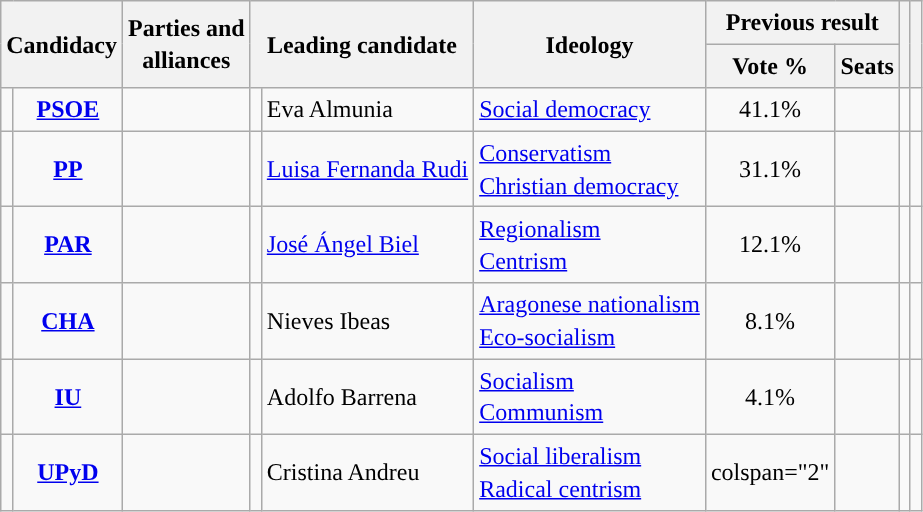<table class="wikitable" style="line-height:1.35em; text-align:left;">
<tr>
<th colspan="2" rowspan="2">Candidacy</th>
<th rowspan="2">Parties and<br>alliances</th>
<th colspan="2" rowspan="2">Leading candidate</th>
<th rowspan="2">Ideology</th>
<th colspan="2">Previous result</th>
<th rowspan="2"></th>
<th rowspan="2"></th>
</tr>
<tr>
<th>Vote %</th>
<th>Seats</th>
</tr>
<tr>
<td width="1" style="color:inherit;background:"></td>
<td align="center"><strong><a href='#'>PSOE</a></strong></td>
<td></td>
<td></td>
<td>Eva Almunia</td>
<td><a href='#'>Social democracy</a></td>
<td align="center">41.1%</td>
<td></td>
<td></td>
<td></td>
</tr>
<tr>
<td style="color:inherit;background:"></td>
<td align="center"><strong><a href='#'>PP</a></strong></td>
<td></td>
<td></td>
<td><a href='#'>Luisa Fernanda Rudi</a></td>
<td><a href='#'>Conservatism</a><br><a href='#'>Christian democracy</a></td>
<td align="center">31.1%</td>
<td></td>
<td></td>
<td></td>
</tr>
<tr>
<td style="color:inherit;background:"></td>
<td align="center"><strong><a href='#'>PAR</a></strong></td>
<td></td>
<td></td>
<td><a href='#'>José Ángel Biel</a></td>
<td><a href='#'>Regionalism</a><br><a href='#'>Centrism</a></td>
<td align="center">12.1%</td>
<td></td>
<td></td>
<td></td>
</tr>
<tr>
<td style="color:inherit;background:"></td>
<td align="center"><strong><a href='#'>CHA</a></strong></td>
<td></td>
<td></td>
<td>Nieves Ibeas</td>
<td><a href='#'>Aragonese nationalism</a><br><a href='#'>Eco-socialism</a></td>
<td align="center">8.1%</td>
<td></td>
<td></td>
<td></td>
</tr>
<tr>
<td style="color:inherit;background:"></td>
<td align="center"><strong><a href='#'>IU</a></strong></td>
<td></td>
<td></td>
<td>Adolfo Barrena</td>
<td><a href='#'>Socialism</a><br><a href='#'>Communism</a></td>
<td align="center">4.1%</td>
<td></td>
<td></td>
<td></td>
</tr>
<tr>
<td style="color:inherit;background:"></td>
<td align="center"><strong><a href='#'>UPyD</a></strong></td>
<td></td>
<td></td>
<td>Cristina Andreu</td>
<td><a href='#'>Social liberalism</a><br><a href='#'>Radical centrism</a></td>
<td>colspan="2" </td>
<td></td>
<td></td>
</tr>
</table>
